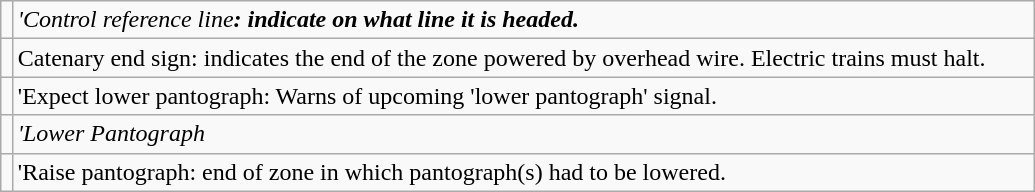<table Class = "wikitable left" width = "690">
<tr Style = "display: none">
<th>Image</th>
<th>Explanation</th>
</tr>
<tr ->
<td style = "background: # EEE; text-align: center"></td>
<td><em> 'Control reference line<strong>: indicate on what line it is headed.</td>
</tr>
<tr ->
<td style = "background: # EEE; text-align: center"></td>
<td></em>Catenary end sign:  indicates the end of the zone powered by overhead wire. Electric trains must halt.<em></td>
</tr>
<tr ->
<td style = "background: # EEE; text-align: center"></td>
<td></em> 'Expect lower pantograph</strong>: Warns of upcoming 'lower pantograph' signal.</td>
</tr>
<tr ->
<td style = "background: # EEE; text-align: center"></td>
<td><em> 'Lower Pantograph<strong></td>
</tr>
<tr ->
<td style = "background: # EEE; text-align: center"></td>
<td></em> 'Raise pantograph</strong>: end of zone in which pantograph(s) had to be lowered.</td>
</tr>
</table>
